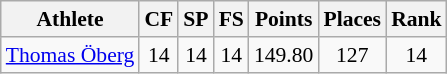<table class="wikitable" border="1" style="font-size:90%">
<tr>
<th>Athlete</th>
<th>CF</th>
<th>SP</th>
<th>FS</th>
<th>Points</th>
<th>Places</th>
<th>Rank</th>
</tr>
<tr align=center>
<td align=left><a href='#'>Thomas Öberg</a></td>
<td>14</td>
<td>14</td>
<td>14</td>
<td>149.80</td>
<td>127</td>
<td>14</td>
</tr>
</table>
